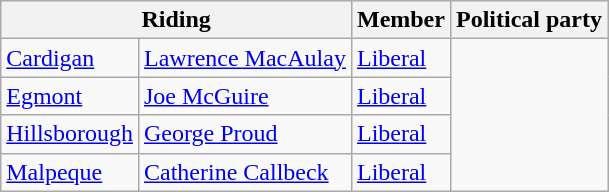<table class=wikitable>
<tr>
<th colspan="2">Riding</th>
<th>Member</th>
<th>Political party</th>
</tr>
<tr>
<td><a href='#'>Cardigan</a></td>
<td><a href='#'>Lawrence MacAulay</a></td>
<td><a href='#'>Liberal</a></td>
</tr>
<tr>
<td><a href='#'>Egmont</a></td>
<td><a href='#'>Joe McGuire</a></td>
<td><a href='#'>Liberal</a></td>
</tr>
<tr>
<td><a href='#'>Hillsborough</a></td>
<td><a href='#'>George Proud</a></td>
<td><a href='#'>Liberal</a></td>
</tr>
<tr>
<td><a href='#'>Malpeque</a></td>
<td><a href='#'>Catherine Callbeck</a></td>
<td><a href='#'>Liberal</a></td>
</tr>
</table>
